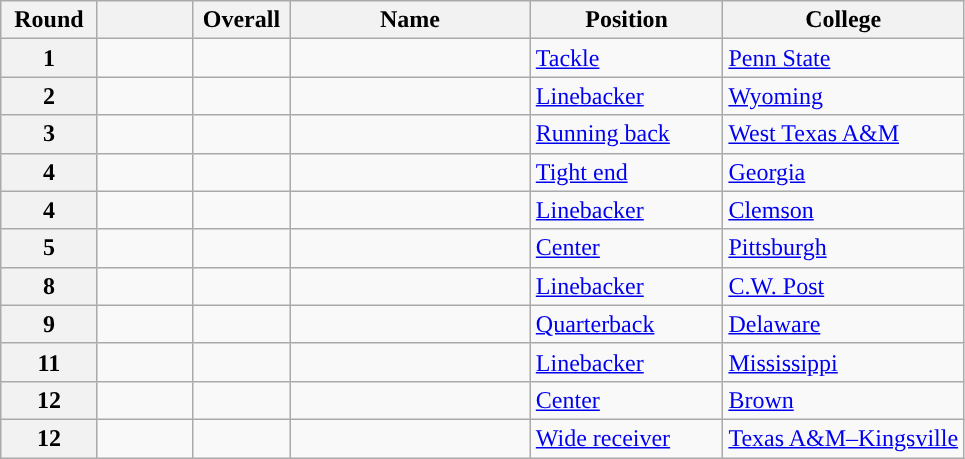<table class="wikitable sortable">
<tr>
<th scope="col" style="width: 10%;">Round</th>
<th scope="col" style="width: 10%;"></th>
<th scope="col" style="width: 10%;">Overall</th>
<th scope="col" style="width: 25%;">Name</th>
<th scope="col" style="width: 20%;">Position</th>
<th scope="col" style="width: 25%;">College</th>
</tr>
<tr>
<th scope="row">1</th>
<td></td>
<td></td>
<td></td>
<td><a href='#'>Tackle</a></td>
<td><a href='#'>Penn State</a></td>
</tr>
<tr>
<th scope="row">2</th>
<td></td>
<td></td>
<td></td>
<td><a href='#'>Linebacker</a></td>
<td><a href='#'>Wyoming</a></td>
</tr>
<tr>
<th scope="row">3</th>
<td></td>
<td></td>
<td></td>
<td><a href='#'>Running back</a></td>
<td><a href='#'>West Texas A&M</a></td>
</tr>
<tr>
<th scope="row">4</th>
<td></td>
<td></td>
<td></td>
<td><a href='#'>Tight end</a></td>
<td><a href='#'>Georgia</a></td>
</tr>
<tr>
<th scope="row">4</th>
<td></td>
<td></td>
<td></td>
<td><a href='#'>Linebacker</a></td>
<td><a href='#'>Clemson</a></td>
</tr>
<tr>
<th scope="row">5</th>
<td></td>
<td></td>
<td></td>
<td><a href='#'>Center</a></td>
<td><a href='#'>Pittsburgh</a></td>
</tr>
<tr>
<th scope="row">8</th>
<td></td>
<td></td>
<td></td>
<td><a href='#'>Linebacker</a></td>
<td><a href='#'>C.W. Post</a></td>
</tr>
<tr>
<th scope="row">9</th>
<td></td>
<td></td>
<td></td>
<td><a href='#'>Quarterback</a></td>
<td><a href='#'>Delaware</a></td>
</tr>
<tr>
<th scope="row">11</th>
<td></td>
<td></td>
<td></td>
<td><a href='#'>Linebacker</a></td>
<td><a href='#'>Mississippi</a></td>
</tr>
<tr>
<th scope="row">12</th>
<td></td>
<td></td>
<td></td>
<td><a href='#'>Center</a></td>
<td><a href='#'>Brown</a></td>
</tr>
<tr>
<th scope="row">12</th>
<td></td>
<td></td>
<td></td>
<td><a href='#'>Wide receiver</a></td>
<td><a href='#'>Texas A&M–Kingsville</a></td>
</tr>
</table>
